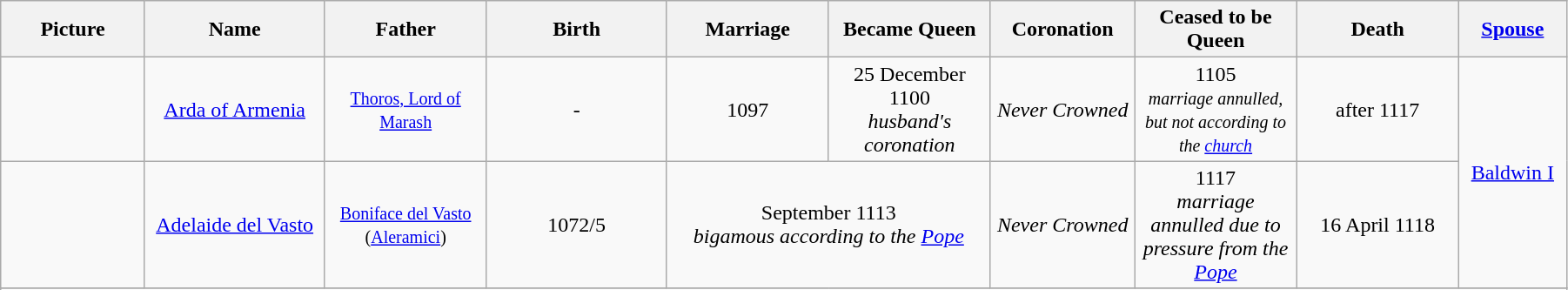<table width=95% class="wikitable">
<tr>
<th width = "8%">Picture</th>
<th width = "10%">Name</th>
<th width = "9%">Father</th>
<th width = "10%">Birth</th>
<th width = "9%">Marriage</th>
<th width = "9%">Became Queen</th>
<th width = "8%">Coronation</th>
<th width = "9%">Ceased to be Queen</th>
<th width = "9%">Death</th>
<th width = "6%"><a href='#'>Spouse</a></th>
</tr>
<tr>
<td align="center"></td>
<td align="center"><a href='#'>Arda of Armenia</a></td>
<td align="center"><small><a href='#'>Thoros, Lord of Marash</a></small></td>
<td align="center">-</td>
<td align="center">1097</td>
<td align="center">25 December 1100<br><em>husband's coronation</em></td>
<td align="center"><em>Never Crowned</em></td>
<td align="center">1105<br><small><em>marriage annulled, but not according to the <a href='#'>church</a></em></small></td>
<td align="center">after 1117</td>
<td align="center" rowspan="2"><a href='#'>Baldwin I</a></td>
</tr>
<tr>
<td align="center"></td>
<td align="center"><a href='#'>Adelaide del Vasto</a></td>
<td align="center"><small><a href='#'>Boniface del Vasto</a><br>(<a href='#'>Aleramici</a>)</small></td>
<td align="center">1072/5</td>
<td align="center" colspan="2">September 1113<br><em>bigamous according to the <a href='#'>Pope</a></em></td>
<td align="center"><em>Never Crowned</em></td>
<td align="center">1117<br><em>marriage annulled due to pressure from the <a href='#'>Pope</a></em></td>
<td align="center">16 April 1118</td>
</tr>
<tr>
</tr>
<tr>
</tr>
</table>
